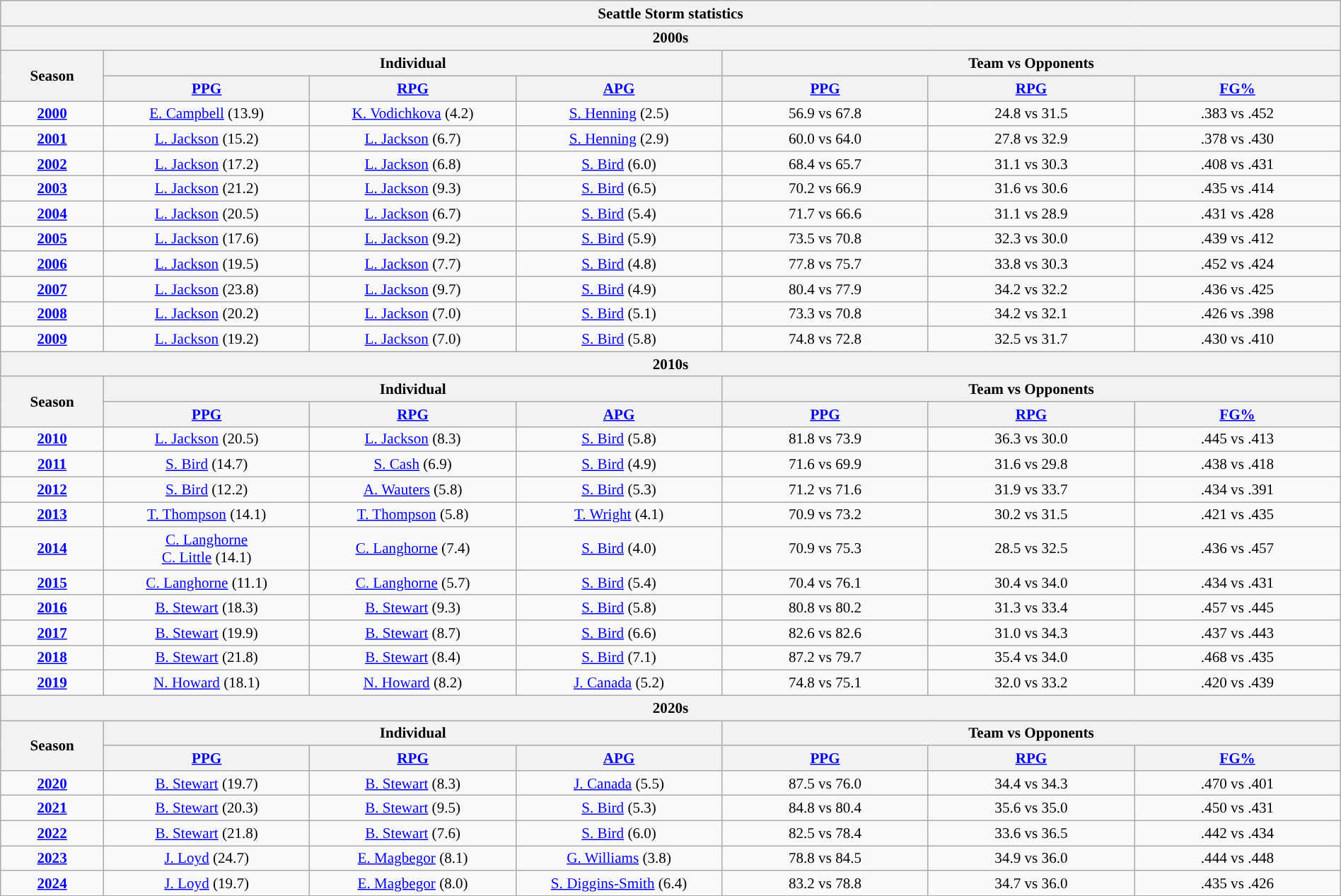<table class="wikitable collapsible collapsed" style="clear:both; min-width:70%; font-size:88%; margin:1.5em auto; text-align:center;">
<tr>
<th colspan=8>Seattle Storm statistics</th>
</tr>
<tr valign="top">
<th colspan=8>2000s</th>
</tr>
<tr>
<th width="4%" rowspan=2>Season</th>
<th width="16%" colspan=3>Individual</th>
<th width="16%" colspan=3>Team vs Opponents</th>
</tr>
<tr>
<th width="8%"><a href='#'>PPG</a></th>
<th width="8%"><a href='#'>RPG</a></th>
<th width="8%"><a href='#'>APG</a></th>
<th width="8%"><a href='#'>PPG</a></th>
<th width="8%"><a href='#'>RPG</a></th>
<th width="8%"><a href='#'>FG%</a></th>
</tr>
<tr>
<td><strong><a href='#'>2000</a></strong></td>
<td><a href='#'>E. Campbell</a> (13.9)</td>
<td><a href='#'>K. Vodichkova</a> (4.2)</td>
<td><a href='#'>S. Henning</a> (2.5)</td>
<td>56.9 vs 67.8</td>
<td>24.8 vs 31.5</td>
<td>.383 vs .452</td>
</tr>
<tr>
<td><strong><a href='#'>2001</a></strong></td>
<td><a href='#'>L. Jackson</a> (15.2)</td>
<td><a href='#'>L. Jackson</a> (6.7)</td>
<td><a href='#'>S. Henning</a> (2.9)</td>
<td>60.0 vs 64.0</td>
<td>27.8 vs 32.9</td>
<td>.378 vs .430</td>
</tr>
<tr>
<td><strong><a href='#'>2002</a></strong></td>
<td><a href='#'>L. Jackson</a> (17.2)</td>
<td><a href='#'>L. Jackson</a> (6.8)</td>
<td><a href='#'>S. Bird</a> (6.0)</td>
<td>68.4 vs 65.7</td>
<td>31.1 vs 30.3</td>
<td>.408 vs .431</td>
</tr>
<tr>
<td><strong><a href='#'>2003</a></strong></td>
<td><a href='#'>L. Jackson</a> (21.2)</td>
<td><a href='#'>L. Jackson</a> (9.3)</td>
<td><a href='#'>S. Bird</a> (6.5)</td>
<td>70.2 vs 66.9</td>
<td>31.6 vs 30.6</td>
<td>.435 vs .414</td>
</tr>
<tr>
<td><strong><a href='#'>2004</a></strong></td>
<td><a href='#'>L. Jackson</a> (20.5)</td>
<td><a href='#'>L. Jackson</a> (6.7)</td>
<td><a href='#'>S. Bird</a> (5.4)</td>
<td>71.7 vs 66.6</td>
<td>31.1 vs 28.9</td>
<td>.431 vs .428</td>
</tr>
<tr>
<td><strong><a href='#'>2005</a></strong></td>
<td><a href='#'>L. Jackson</a> (17.6)</td>
<td><a href='#'>L. Jackson</a> (9.2)</td>
<td><a href='#'>S. Bird</a> (5.9)</td>
<td>73.5 vs 70.8</td>
<td>32.3 vs 30.0</td>
<td>.439 vs .412</td>
</tr>
<tr>
<td><strong><a href='#'>2006</a></strong></td>
<td><a href='#'>L. Jackson</a> (19.5)</td>
<td><a href='#'>L. Jackson</a> (7.7)</td>
<td><a href='#'>S. Bird</a> (4.8)</td>
<td>77.8 vs 75.7</td>
<td>33.8 vs 30.3</td>
<td>.452 vs .424</td>
</tr>
<tr>
<td><strong><a href='#'>2007</a></strong></td>
<td><a href='#'>L. Jackson</a> (23.8)</td>
<td><a href='#'>L. Jackson</a> (9.7)</td>
<td><a href='#'>S. Bird</a> (4.9)</td>
<td>80.4 vs 77.9</td>
<td>34.2 vs 32.2</td>
<td>.436 vs .425</td>
</tr>
<tr>
<td><strong><a href='#'>2008</a></strong></td>
<td><a href='#'>L. Jackson</a> (20.2)</td>
<td><a href='#'>L. Jackson</a> (7.0)</td>
<td><a href='#'>S. Bird</a> (5.1)</td>
<td>73.3 vs 70.8</td>
<td>34.2 vs 32.1</td>
<td>.426 vs .398</td>
</tr>
<tr>
<td><strong><a href='#'>2009</a></strong></td>
<td><a href='#'>L. Jackson</a> (19.2)</td>
<td><a href='#'>L. Jackson</a> (7.0)</td>
<td><a href='#'>S. Bird</a> (5.8)</td>
<td>74.8 vs 72.8</td>
<td>32.5 vs 31.7</td>
<td>.430 vs .410</td>
</tr>
<tr valign="top">
<th colspan=8>2010s</th>
</tr>
<tr>
<th width="4%" rowspan=2>Season</th>
<th width="16%" colspan=3>Individual</th>
<th width="16%" colspan=3>Team vs Opponents</th>
</tr>
<tr>
<th width="8%"><a href='#'>PPG</a></th>
<th width="8%"><a href='#'>RPG</a></th>
<th width="8%"><a href='#'>APG</a></th>
<th width="8%"><a href='#'>PPG</a></th>
<th width="8%"><a href='#'>RPG</a></th>
<th width="8%"><a href='#'>FG%</a></th>
</tr>
<tr>
<td><strong><a href='#'>2010</a></strong></td>
<td><a href='#'>L. Jackson</a> (20.5)</td>
<td><a href='#'>L. Jackson</a> (8.3)</td>
<td><a href='#'>S. Bird</a> (5.8)</td>
<td>81.8 vs 73.9</td>
<td>36.3 vs 30.0</td>
<td>.445 vs .413</td>
</tr>
<tr>
<td><strong><a href='#'>2011</a></strong></td>
<td><a href='#'>S. Bird</a> (14.7)</td>
<td><a href='#'>S. Cash</a> (6.9)</td>
<td><a href='#'>S. Bird</a> (4.9)</td>
<td>71.6 vs 69.9</td>
<td>31.6 vs 29.8</td>
<td>.438 vs .418</td>
</tr>
<tr>
<td><strong><a href='#'>2012</a></strong></td>
<td><a href='#'>S. Bird</a> (12.2)</td>
<td><a href='#'>A. Wauters</a> (5.8)</td>
<td><a href='#'>S. Bird</a> (5.3)</td>
<td>71.2 vs 71.6</td>
<td>31.9 vs 33.7</td>
<td>.434 vs .391</td>
</tr>
<tr>
<td><strong><a href='#'>2013</a></strong></td>
<td><a href='#'>T. Thompson</a> (14.1)</td>
<td><a href='#'>T. Thompson</a> (5.8)</td>
<td><a href='#'>T. Wright</a> (4.1)</td>
<td>70.9 vs 73.2</td>
<td>30.2 vs 31.5</td>
<td>.421 vs .435</td>
</tr>
<tr>
<td><strong><a href='#'>2014</a></strong></td>
<td><a href='#'>C. Langhorne</a><br><a href='#'>C. Little</a> (14.1)</td>
<td><a href='#'>C. Langhorne</a> (7.4)</td>
<td><a href='#'>S. Bird</a> (4.0)</td>
<td>70.9 vs 75.3</td>
<td>28.5 vs 32.5</td>
<td>.436 vs .457</td>
</tr>
<tr>
<td><strong><a href='#'>2015</a></strong></td>
<td><a href='#'>C. Langhorne</a> (11.1)</td>
<td><a href='#'>C. Langhorne</a> (5.7)</td>
<td><a href='#'>S. Bird</a> (5.4)</td>
<td>70.4 vs 76.1</td>
<td>30.4 vs 34.0</td>
<td>.434 vs .431</td>
</tr>
<tr>
<td><strong><a href='#'>2016</a></strong></td>
<td><a href='#'>B. Stewart</a> (18.3)</td>
<td><a href='#'>B. Stewart</a> (9.3)</td>
<td><a href='#'>S. Bird</a> (5.8)</td>
<td>80.8 vs 80.2</td>
<td>31.3 vs 33.4</td>
<td>.457 vs .445</td>
</tr>
<tr>
<td><strong><a href='#'>2017</a></strong></td>
<td><a href='#'>B. Stewart</a> (19.9)</td>
<td><a href='#'>B. Stewart</a> (8.7)</td>
<td><a href='#'>S. Bird</a> (6.6)</td>
<td>82.6 vs 82.6</td>
<td>31.0 vs 34.3</td>
<td>.437 vs .443</td>
</tr>
<tr>
<td><strong><a href='#'>2018</a></strong></td>
<td><a href='#'>B. Stewart</a> (21.8)</td>
<td><a href='#'>B. Stewart</a> (8.4)</td>
<td><a href='#'>S. Bird</a> (7.1)</td>
<td>87.2 vs 79.7</td>
<td>35.4 vs 34.0</td>
<td>.468 vs .435</td>
</tr>
<tr>
<td><strong><a href='#'>2019</a></strong></td>
<td><a href='#'>N. Howard</a> (18.1)</td>
<td><a href='#'>N. Howard</a> (8.2)</td>
<td><a href='#'>J. Canada</a> (5.2)</td>
<td>74.8 vs 75.1</td>
<td>32.0 vs 33.2</td>
<td>.420 vs .439</td>
</tr>
<tr valign="top">
<th colspan=8>2020s</th>
</tr>
<tr>
<th width="4%" rowspan=2>Season</th>
<th width="16%" colspan=3>Individual</th>
<th width="16%" colspan=3>Team vs Opponents</th>
</tr>
<tr>
<th width="8%"><a href='#'>PPG</a></th>
<th width="8%"><a href='#'>RPG</a></th>
<th width="8%"><a href='#'>APG</a></th>
<th width="8%"><a href='#'>PPG</a></th>
<th width="8%"><a href='#'>RPG</a></th>
<th width="8%"><a href='#'>FG%</a></th>
</tr>
<tr>
<td><strong><a href='#'>2020</a></strong></td>
<td><a href='#'>B. Stewart</a> (19.7)</td>
<td><a href='#'>B. Stewart</a> (8.3)</td>
<td><a href='#'>J. Canada</a> (5.5)</td>
<td>87.5 vs 76.0</td>
<td>34.4 vs 34.3</td>
<td>.470 vs .401</td>
</tr>
<tr>
<td><strong><a href='#'>2021</a></strong></td>
<td><a href='#'>B. Stewart</a> (20.3)</td>
<td><a href='#'>B. Stewart</a> (9.5)</td>
<td><a href='#'>S. Bird</a> (5.3)</td>
<td>84.8 vs 80.4</td>
<td>35.6 vs 35.0</td>
<td>.450 vs .431</td>
</tr>
<tr>
<td><strong><a href='#'>2022</a></strong></td>
<td><a href='#'>B. Stewart</a> (21.8)</td>
<td><a href='#'>B. Stewart</a> (7.6)</td>
<td><a href='#'>S. Bird</a> (6.0)</td>
<td>82.5 vs 78.4</td>
<td>33.6 vs 36.5</td>
<td>.442 vs .434</td>
</tr>
<tr>
<td><strong><a href='#'>2023</a></strong></td>
<td><a href='#'>J. Loyd</a> (24.7)</td>
<td><a href='#'>E. Magbegor</a> (8.1)</td>
<td><a href='#'>G. Williams</a> (3.8)</td>
<td>78.8 vs 84.5</td>
<td>34.9 vs 36.0</td>
<td>.444 vs .448</td>
</tr>
<tr>
<td><strong><a href='#'>2024</a></strong></td>
<td><a href='#'>J. Loyd</a> (19.7)</td>
<td><a href='#'>E. Magbegor</a> (8.0)</td>
<td><a href='#'>S. Diggins-Smith</a> (6.4)</td>
<td>83.2 vs 78.8</td>
<td>34.7 vs 36.0</td>
<td>.435 vs .426</td>
</tr>
</table>
